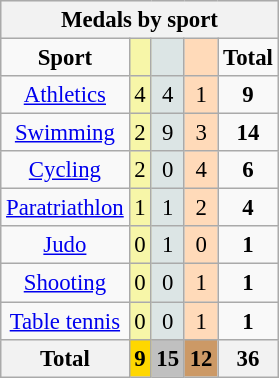<table class="wikitable" style="font-size:95%">
<tr style="background:#efefef;">
<th colspan=5>Medals by sport</th>
</tr>
<tr style="text-align:center;">
<td><strong>Sport</strong></td>
<td bgcolor=#f7f6a8></td>
<td bgcolor=#dce5e5></td>
<td bgcolor=#ffdab9></td>
<td><strong>Total</strong></td>
</tr>
<tr style="text-align:center;">
<td><a href='#'>Athletics</a></td>
<td style="background:#F7F6A8;">4</td>
<td style="background:#DCE5E5;">4</td>
<td style="background:#FFDAB9;">1</td>
<td><strong>9</strong></td>
</tr>
<tr style="text-align:center;">
<td><a href='#'>Swimming</a></td>
<td style="background:#F7F6A8;">2</td>
<td style="background:#DCE5E5;">9</td>
<td style="background:#FFDAB9;">3</td>
<td><strong>14</strong></td>
</tr>
<tr style="text-align:center;">
<td><a href='#'>Cycling</a></td>
<td style="background:#F7F6A8;">2</td>
<td style="background:#DCE5E5;">0</td>
<td style="background:#FFDAB9;">4</td>
<td><strong>6</strong></td>
</tr>
<tr style="text-align:center;">
<td><a href='#'>Paratriathlon</a></td>
<td style="background:#F7F6A8;">1</td>
<td style="background:#DCE5E5;">1</td>
<td style="background:#FFDAB9;">2</td>
<td><strong>4</strong></td>
</tr>
<tr style="text-align:center;">
<td><a href='#'>Judo</a></td>
<td style="background:#F7F6A8;">0</td>
<td style="background:#DCE5E5;">1</td>
<td style="background:#FFDAB9;">0</td>
<td><strong>1</strong></td>
</tr>
<tr style="text-align:center;">
<td><a href='#'>Shooting</a></td>
<td style="background:#F7F6A8;">0</td>
<td style="background:#DCE5E5;">0</td>
<td style="background:#FFDAB9;">1</td>
<td><strong>1</strong></td>
</tr>
<tr style="text-align:center;">
<td><a href='#'>Table tennis</a></td>
<td style="background:#F7F6A8;">0</td>
<td style="background:#DCE5E5;">0</td>
<td style="background:#FFDAB9;">1</td>
<td><strong>1</strong></td>
</tr>
<tr>
<th>Total</th>
<th style="background:gold;">9</th>
<th style="background:silver;">15</th>
<th style="background:#c96;">12</th>
<th>36</th>
</tr>
</table>
